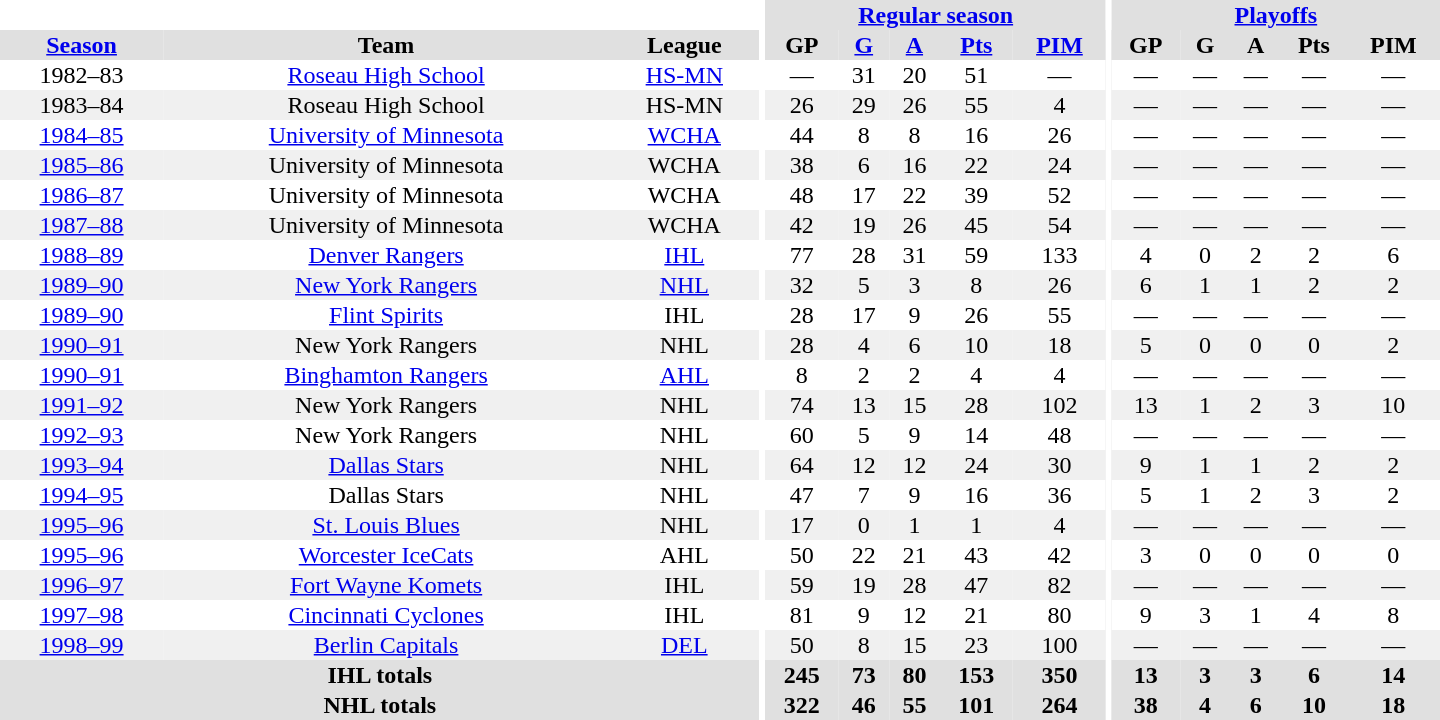<table border="0" cellpadding="1" cellspacing="0" style="text-align:center; width:60em">
<tr bgcolor="#e0e0e0">
<th colspan="3" bgcolor="#ffffff"></th>
<th rowspan="100" bgcolor="#ffffff"></th>
<th colspan="5"><a href='#'>Regular season</a></th>
<th rowspan="100" bgcolor="#ffffff"></th>
<th colspan="5"><a href='#'>Playoffs</a></th>
</tr>
<tr bgcolor="#e0e0e0">
<th><a href='#'>Season</a></th>
<th>Team</th>
<th>League</th>
<th>GP</th>
<th><a href='#'>G</a></th>
<th><a href='#'>A</a></th>
<th><a href='#'>Pts</a></th>
<th><a href='#'>PIM</a></th>
<th>GP</th>
<th>G</th>
<th>A</th>
<th>Pts</th>
<th>PIM</th>
</tr>
<tr>
<td>1982–83</td>
<td><a href='#'>Roseau High School</a></td>
<td><a href='#'>HS-MN</a></td>
<td>—</td>
<td>31</td>
<td>20</td>
<td>51</td>
<td>—</td>
<td>—</td>
<td>—</td>
<td>—</td>
<td>—</td>
<td>—</td>
</tr>
<tr bgcolor="#f0f0f0">
<td>1983–84</td>
<td>Roseau High School</td>
<td>HS-MN</td>
<td>26</td>
<td>29</td>
<td>26</td>
<td>55</td>
<td>4</td>
<td>—</td>
<td>—</td>
<td>—</td>
<td>—</td>
<td>—</td>
</tr>
<tr>
<td><a href='#'>1984–85</a></td>
<td><a href='#'>University of Minnesota</a></td>
<td><a href='#'>WCHA</a></td>
<td>44</td>
<td>8</td>
<td>8</td>
<td>16</td>
<td>26</td>
<td>—</td>
<td>—</td>
<td>—</td>
<td>—</td>
<td>—</td>
</tr>
<tr bgcolor="#f0f0f0">
<td><a href='#'>1985–86</a></td>
<td>University of Minnesota</td>
<td>WCHA</td>
<td>38</td>
<td>6</td>
<td>16</td>
<td>22</td>
<td>24</td>
<td>—</td>
<td>—</td>
<td>—</td>
<td>—</td>
<td>—</td>
</tr>
<tr>
<td><a href='#'>1986–87</a></td>
<td>University of Minnesota</td>
<td>WCHA</td>
<td>48</td>
<td>17</td>
<td>22</td>
<td>39</td>
<td>52</td>
<td>—</td>
<td>—</td>
<td>—</td>
<td>—</td>
<td>—</td>
</tr>
<tr bgcolor="#f0f0f0">
<td><a href='#'>1987–88</a></td>
<td>University of Minnesota</td>
<td>WCHA</td>
<td>42</td>
<td>19</td>
<td>26</td>
<td>45</td>
<td>54</td>
<td>—</td>
<td>—</td>
<td>—</td>
<td>—</td>
<td>—</td>
</tr>
<tr>
<td><a href='#'>1988–89</a></td>
<td><a href='#'>Denver Rangers</a></td>
<td><a href='#'>IHL</a></td>
<td>77</td>
<td>28</td>
<td>31</td>
<td>59</td>
<td>133</td>
<td>4</td>
<td>0</td>
<td>2</td>
<td>2</td>
<td>6</td>
</tr>
<tr bgcolor="#f0f0f0">
<td><a href='#'>1989–90</a></td>
<td><a href='#'>New York Rangers</a></td>
<td><a href='#'>NHL</a></td>
<td>32</td>
<td>5</td>
<td>3</td>
<td>8</td>
<td>26</td>
<td>6</td>
<td>1</td>
<td>1</td>
<td>2</td>
<td>2</td>
</tr>
<tr>
<td><a href='#'>1989–90</a></td>
<td><a href='#'>Flint Spirits</a></td>
<td>IHL</td>
<td>28</td>
<td>17</td>
<td>9</td>
<td>26</td>
<td>55</td>
<td>—</td>
<td>—</td>
<td>—</td>
<td>—</td>
<td>—</td>
</tr>
<tr bgcolor="#f0f0f0">
<td><a href='#'>1990–91</a></td>
<td>New York Rangers</td>
<td>NHL</td>
<td>28</td>
<td>4</td>
<td>6</td>
<td>10</td>
<td>18</td>
<td>5</td>
<td>0</td>
<td>0</td>
<td>0</td>
<td>2</td>
</tr>
<tr>
<td><a href='#'>1990–91</a></td>
<td><a href='#'>Binghamton Rangers</a></td>
<td><a href='#'>AHL</a></td>
<td>8</td>
<td>2</td>
<td>2</td>
<td>4</td>
<td>4</td>
<td>—</td>
<td>—</td>
<td>—</td>
<td>—</td>
<td>—</td>
</tr>
<tr bgcolor="#f0f0f0">
<td><a href='#'>1991–92</a></td>
<td>New York Rangers</td>
<td>NHL</td>
<td>74</td>
<td>13</td>
<td>15</td>
<td>28</td>
<td>102</td>
<td>13</td>
<td>1</td>
<td>2</td>
<td>3</td>
<td>10</td>
</tr>
<tr>
<td><a href='#'>1992–93</a></td>
<td>New York Rangers</td>
<td>NHL</td>
<td>60</td>
<td>5</td>
<td>9</td>
<td>14</td>
<td>48</td>
<td>—</td>
<td>—</td>
<td>—</td>
<td>—</td>
<td>—</td>
</tr>
<tr bgcolor="#f0f0f0">
<td><a href='#'>1993–94</a></td>
<td><a href='#'>Dallas Stars</a></td>
<td>NHL</td>
<td>64</td>
<td>12</td>
<td>12</td>
<td>24</td>
<td>30</td>
<td>9</td>
<td>1</td>
<td>1</td>
<td>2</td>
<td>2</td>
</tr>
<tr>
<td><a href='#'>1994–95</a></td>
<td>Dallas Stars</td>
<td>NHL</td>
<td>47</td>
<td>7</td>
<td>9</td>
<td>16</td>
<td>36</td>
<td>5</td>
<td>1</td>
<td>2</td>
<td>3</td>
<td>2</td>
</tr>
<tr bgcolor="#f0f0f0">
<td><a href='#'>1995–96</a></td>
<td><a href='#'>St. Louis Blues</a></td>
<td>NHL</td>
<td>17</td>
<td>0</td>
<td>1</td>
<td>1</td>
<td>4</td>
<td>—</td>
<td>—</td>
<td>—</td>
<td>—</td>
<td>—</td>
</tr>
<tr>
<td><a href='#'>1995–96</a></td>
<td><a href='#'>Worcester IceCats</a></td>
<td>AHL</td>
<td>50</td>
<td>22</td>
<td>21</td>
<td>43</td>
<td>42</td>
<td>3</td>
<td>0</td>
<td>0</td>
<td>0</td>
<td>0</td>
</tr>
<tr bgcolor="#f0f0f0">
<td><a href='#'>1996–97</a></td>
<td><a href='#'>Fort Wayne Komets</a></td>
<td>IHL</td>
<td>59</td>
<td>19</td>
<td>28</td>
<td>47</td>
<td>82</td>
<td>—</td>
<td>—</td>
<td>—</td>
<td>—</td>
<td>—</td>
</tr>
<tr>
<td><a href='#'>1997–98</a></td>
<td><a href='#'>Cincinnati Cyclones</a></td>
<td>IHL</td>
<td>81</td>
<td>9</td>
<td>12</td>
<td>21</td>
<td>80</td>
<td>9</td>
<td>3</td>
<td>1</td>
<td>4</td>
<td>8</td>
</tr>
<tr bgcolor="#f0f0f0">
<td><a href='#'>1998–99</a></td>
<td><a href='#'>Berlin Capitals</a></td>
<td><a href='#'>DEL</a></td>
<td>50</td>
<td>8</td>
<td>15</td>
<td>23</td>
<td>100</td>
<td>—</td>
<td>—</td>
<td>—</td>
<td>—</td>
<td>—</td>
</tr>
<tr bgcolor="#e0e0e0">
<th colspan="3">IHL totals</th>
<th>245</th>
<th>73</th>
<th>80</th>
<th>153</th>
<th>350</th>
<th>13</th>
<th>3</th>
<th>3</th>
<th>6</th>
<th>14</th>
</tr>
<tr bgcolor="#e0e0e0">
<th colspan="3">NHL totals</th>
<th>322</th>
<th>46</th>
<th>55</th>
<th>101</th>
<th>264</th>
<th>38</th>
<th>4</th>
<th>6</th>
<th>10</th>
<th>18</th>
</tr>
</table>
